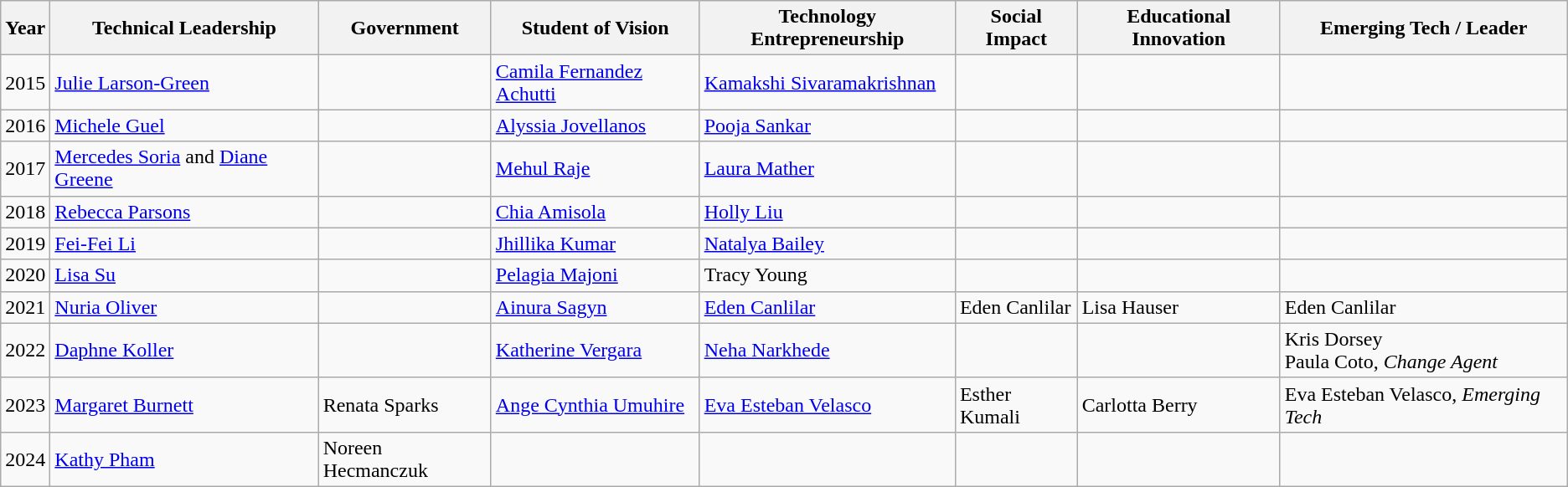<table class="wikitable">
<tr>
<th>Year</th>
<th>Technical Leadership</th>
<th>Government</th>
<th>Student of Vision</th>
<th>Technology Entrepreneurship</th>
<th>Social Impact</th>
<th>Educational Innovation</th>
<th>Emerging Tech / Leader</th>
</tr>
<tr>
<td>2015</td>
<td><a href='#'>Julie Larson-Green</a></td>
<td></td>
<td><a href='#'>Camila Fernandez Achutti</a></td>
<td><a href='#'>Kamakshi Sivaramakrishnan</a></td>
<td></td>
<td></td>
<td></td>
</tr>
<tr>
<td>2016</td>
<td><a href='#'>Michele Guel</a></td>
<td></td>
<td><a href='#'>Alyssia Jovellanos</a></td>
<td><a href='#'>Pooja Sankar</a></td>
<td></td>
<td></td>
<td></td>
</tr>
<tr>
<td>2017</td>
<td><a href='#'>Mercedes Soria</a> and <a href='#'>Diane Greene</a></td>
<td></td>
<td><a href='#'>Mehul Raje</a></td>
<td><a href='#'>Laura Mather</a></td>
<td></td>
<td></td>
<td></td>
</tr>
<tr>
<td>2018</td>
<td><a href='#'>Rebecca Parsons</a></td>
<td></td>
<td><a href='#'>Chia Amisola</a></td>
<td><a href='#'>Holly Liu</a></td>
<td></td>
<td></td>
<td></td>
</tr>
<tr>
<td>2019</td>
<td><a href='#'>Fei-Fei Li</a></td>
<td></td>
<td><a href='#'>Jhillika Kumar</a></td>
<td><a href='#'>Natalya Bailey</a></td>
<td></td>
<td></td>
<td></td>
</tr>
<tr>
<td>2020</td>
<td><a href='#'>Lisa Su</a></td>
<td></td>
<td><a href='#'>Pelagia Majoni</a></td>
<td>Tracy Young</td>
<td></td>
<td></td>
<td></td>
</tr>
<tr>
<td>2021</td>
<td><a href='#'>Nuria Oliver</a></td>
<td></td>
<td><a href='#'>Ainura Sagyn</a></td>
<td><a href='#'>Eden Canlilar</a></td>
<td>Eden Canlilar</td>
<td>Lisa Hauser</td>
<td>Eden Canlilar</td>
</tr>
<tr>
<td>2022</td>
<td><a href='#'>Daphne Koller</a></td>
<td></td>
<td><a href='#'>Katherine Vergara</a></td>
<td><a href='#'>Neha Narkhede</a></td>
<td></td>
<td></td>
<td>Kris Dorsey<br>Paula Coto, <em>Change Agent</em></td>
</tr>
<tr>
<td>2023</td>
<td><a href='#'>Margaret Burnett</a></td>
<td>Renata Sparks</td>
<td><a href='#'>Ange Cynthia Umuhire</a></td>
<td><a href='#'>Eva Esteban Velasco</a></td>
<td>Esther Kumali</td>
<td>Carlotta Berry</td>
<td>Eva Esteban Velasco, <em>Emerging Tech</em></td>
</tr>
<tr>
<td>2024</td>
<td><a href='#'>Kathy Pham</a></td>
<td>Noreen Hecmanczuk</td>
<td></td>
<td></td>
<td></td>
<td></td>
<td></td>
</tr>
</table>
